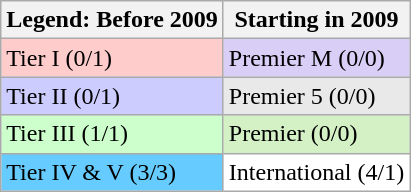<table class="wikitable">
<tr>
<th>Legend: Before 2009</th>
<th>Starting in 2009</th>
</tr>
<tr>
<td bgcolor="#ffcccc">Tier I (0/1)</td>
<td style="background:#d8cef6;">Premier M (0/0)</td>
</tr>
<tr>
<td bgcolor="#ccccff">Tier II (0/1)</td>
<td style="background:#e9e9e9;">Premier 5 (0/0)</td>
</tr>
<tr>
<td bgcolor="#CCFFCC">Tier III (1/1)</td>
<td style="background:#d4f1c5;">Premier (0/0)</td>
</tr>
<tr>
<td bgcolor="#66CCFF">Tier IV & V (3/3)</td>
<td style="background:#fff;">International (4/1)</td>
</tr>
</table>
